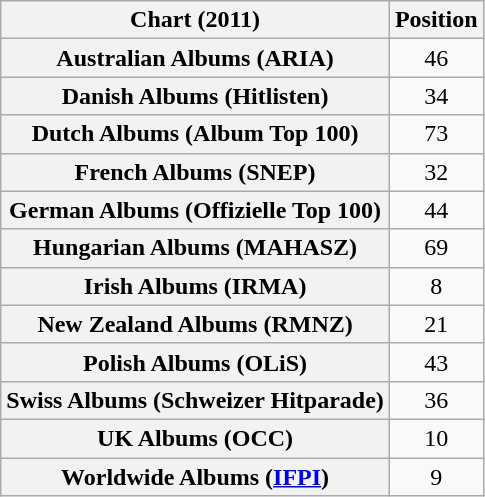<table class="wikitable plainrowheaders sortable" style="text-align:center;" border="1">
<tr>
<th scope="col">Chart (2011)</th>
<th scope="col">Position</th>
</tr>
<tr>
<th scope="row">Australian Albums (ARIA)</th>
<td>46</td>
</tr>
<tr>
<th scope="row">Danish Albums (Hitlisten)</th>
<td>34</td>
</tr>
<tr>
<th scope="row">Dutch Albums (Album Top 100)</th>
<td>73</td>
</tr>
<tr>
<th scope="row">French  Albums (SNEP)</th>
<td>32</td>
</tr>
<tr>
<th scope="row">German Albums (Offizielle Top 100)</th>
<td>44</td>
</tr>
<tr>
<th scope="row">Hungarian Albums (MAHASZ)</th>
<td>69</td>
</tr>
<tr>
<th scope="row">Irish Albums (IRMA)</th>
<td>8</td>
</tr>
<tr>
<th scope="row">New Zealand Albums (RMNZ)</th>
<td>21</td>
</tr>
<tr>
<th scope="row">Polish Albums (OLiS)</th>
<td>43</td>
</tr>
<tr>
<th scope="row">Swiss Albums (Schweizer Hitparade)</th>
<td>36</td>
</tr>
<tr>
<th scope="row">UK Albums (OCC)</th>
<td>10</td>
</tr>
<tr>
<th scope="row">Worldwide Albums (<a href='#'>IFPI</a>)</th>
<td>9</td>
</tr>
</table>
